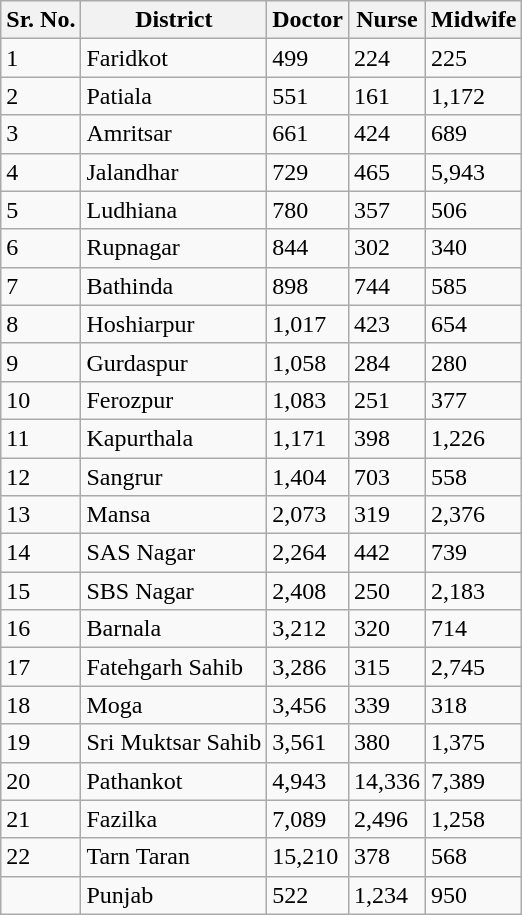<table class="wikitable sortable">
<tr>
<th>Sr. No.</th>
<th>District</th>
<th>Doctor</th>
<th>Nurse</th>
<th>Midwife</th>
</tr>
<tr>
<td>1</td>
<td>Faridkot</td>
<td>499</td>
<td>224</td>
<td>225</td>
</tr>
<tr>
<td>2</td>
<td>Patiala</td>
<td>551</td>
<td>161</td>
<td>1,172</td>
</tr>
<tr>
<td>3</td>
<td>Amritsar</td>
<td>661</td>
<td>424</td>
<td>689</td>
</tr>
<tr>
<td>4</td>
<td>Jalandhar</td>
<td>729</td>
<td>465</td>
<td>5,943</td>
</tr>
<tr>
<td>5</td>
<td>Ludhiana</td>
<td>780</td>
<td>357</td>
<td>506</td>
</tr>
<tr>
<td>6</td>
<td>Rupnagar</td>
<td>844</td>
<td>302</td>
<td>340</td>
</tr>
<tr>
<td>7</td>
<td>Bathinda</td>
<td>898</td>
<td>744</td>
<td>585</td>
</tr>
<tr>
<td>8</td>
<td>Hoshiarpur</td>
<td>1,017</td>
<td>423</td>
<td>654</td>
</tr>
<tr>
<td>9</td>
<td>Gurdaspur</td>
<td>1,058</td>
<td>284</td>
<td>280</td>
</tr>
<tr>
<td>10</td>
<td>Ferozpur</td>
<td>1,083</td>
<td>251</td>
<td>377</td>
</tr>
<tr>
<td>11</td>
<td>Kapurthala</td>
<td>1,171</td>
<td>398</td>
<td>1,226</td>
</tr>
<tr>
<td>12</td>
<td>Sangrur</td>
<td>1,404</td>
<td>703</td>
<td>558</td>
</tr>
<tr>
<td>13</td>
<td>Mansa</td>
<td>2,073</td>
<td>319</td>
<td>2,376</td>
</tr>
<tr>
<td>14</td>
<td>SAS Nagar</td>
<td>2,264</td>
<td>442</td>
<td>739</td>
</tr>
<tr>
<td>15</td>
<td>SBS Nagar</td>
<td>2,408</td>
<td>250</td>
<td>2,183</td>
</tr>
<tr>
<td>16</td>
<td>Barnala</td>
<td>3,212</td>
<td>320</td>
<td>714</td>
</tr>
<tr>
<td>17</td>
<td>Fatehgarh Sahib</td>
<td>3,286</td>
<td>315</td>
<td>2,745</td>
</tr>
<tr>
<td>18</td>
<td>Moga</td>
<td>3,456</td>
<td>339</td>
<td>318</td>
</tr>
<tr>
<td>19</td>
<td>Sri Muktsar Sahib</td>
<td>3,561</td>
<td>380</td>
<td>1,375</td>
</tr>
<tr>
<td>20</td>
<td>Pathankot</td>
<td>4,943</td>
<td>14,336</td>
<td>7,389</td>
</tr>
<tr>
<td>21</td>
<td>Fazilka</td>
<td>7,089</td>
<td>2,496</td>
<td>1,258</td>
</tr>
<tr>
<td>22</td>
<td>Tarn Taran</td>
<td>15,210</td>
<td>378</td>
<td>568</td>
</tr>
<tr>
<td></td>
<td>Punjab</td>
<td>522</td>
<td>1,234</td>
<td>950</td>
</tr>
</table>
